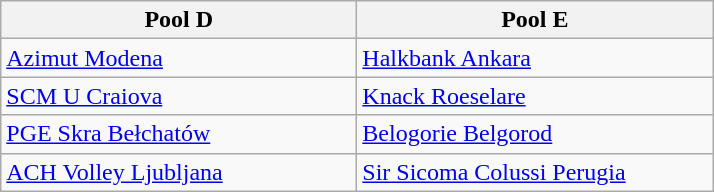<table class="wikitable">
<tr>
<th width=230>Pool D</th>
<th width=230>Pool E</th>
</tr>
<tr>
<td> <a href='#'>Azimut Modena</a></td>
<td> <a href='#'>Halkbank Ankara</a></td>
</tr>
<tr>
<td> <a href='#'>SCM U Craiova</a></td>
<td> <a href='#'>Knack Roeselare</a></td>
</tr>
<tr>
<td> <a href='#'>PGE Skra Bełchatów</a></td>
<td> <a href='#'>Belogorie Belgorod</a></td>
</tr>
<tr>
<td> <a href='#'>ACH Volley Ljubljana</a></td>
<td> <a href='#'>Sir Sicoma Colussi Perugia</a></td>
</tr>
</table>
